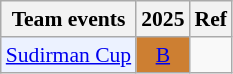<table class="wikitable" style="font-size: 90%; text-align:center">
<tr>
<th>Team events</th>
<th>2025</th>
<th>Ref</th>
</tr>
<tr>
<td bgcolor="#ECF2FF"; align="left"><a href='#'>Sudirman Cup</a></td>
<td bgcolor=CD7F32><a href='#'>B</a></td>
<td></td>
</tr>
</table>
